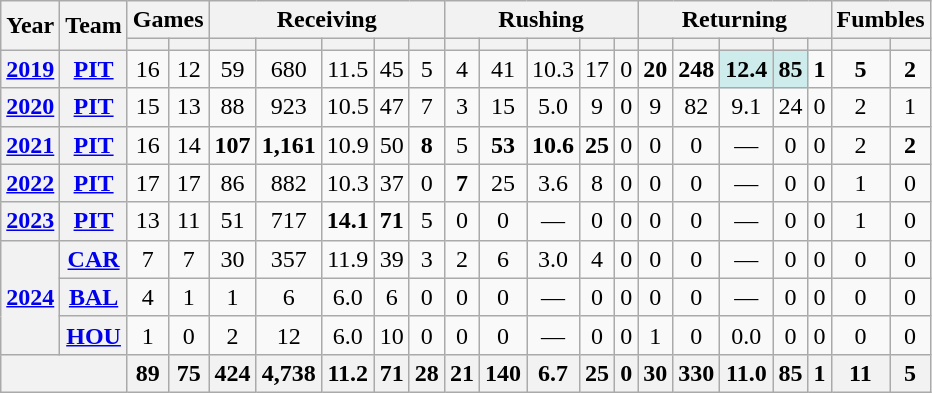<table class="wikitable" style="text-align:center;">
<tr>
<th rowspan="2">Year</th>
<th rowspan="2">Team</th>
<th colspan="2">Games</th>
<th colspan="5">Receiving</th>
<th colspan="5">Rushing</th>
<th colspan="5">Returning</th>
<th colspan="2">Fumbles</th>
</tr>
<tr>
<th></th>
<th></th>
<th></th>
<th></th>
<th></th>
<th></th>
<th></th>
<th></th>
<th></th>
<th></th>
<th></th>
<th></th>
<th></th>
<th></th>
<th></th>
<th></th>
<th></th>
<th></th>
<th></th>
</tr>
<tr>
<th><a href='#'>2019</a></th>
<th><a href='#'>PIT</a></th>
<td>16</td>
<td>12</td>
<td>59</td>
<td>680</td>
<td>11.5</td>
<td>45</td>
<td>5</td>
<td>4</td>
<td>41</td>
<td>10.3</td>
<td>17</td>
<td>0</td>
<td><strong>20</strong></td>
<td><strong>248</strong></td>
<td style="background:#cfecec;"><strong>12.4</strong></td>
<td style="background:#cfecec;"><strong>85</strong></td>
<td><strong>1</strong></td>
<td><strong>5</strong></td>
<td><strong>2</strong></td>
</tr>
<tr>
<th><a href='#'>2020</a></th>
<th><a href='#'>PIT</a></th>
<td>15</td>
<td>13</td>
<td>88</td>
<td>923</td>
<td>10.5</td>
<td>47</td>
<td>7</td>
<td>3</td>
<td>15</td>
<td>5.0</td>
<td>9</td>
<td>0</td>
<td>9</td>
<td>82</td>
<td>9.1</td>
<td>24</td>
<td>0</td>
<td>2</td>
<td>1</td>
</tr>
<tr>
<th><a href='#'>2021</a></th>
<th><a href='#'>PIT</a></th>
<td>16</td>
<td>14</td>
<td><strong>107</strong></td>
<td><strong>1,161</strong></td>
<td>10.9</td>
<td>50</td>
<td><strong>8</strong></td>
<td>5</td>
<td><strong>53</strong></td>
<td><strong>10.6</strong></td>
<td><strong>25</strong></td>
<td>0</td>
<td>0</td>
<td>0</td>
<td>—</td>
<td>0</td>
<td>0</td>
<td>2</td>
<td><strong>2</strong></td>
</tr>
<tr>
<th><a href='#'>2022</a></th>
<th><a href='#'>PIT</a></th>
<td>17</td>
<td>17</td>
<td>86</td>
<td>882</td>
<td>10.3</td>
<td>37</td>
<td>0</td>
<td><strong>7</strong></td>
<td>25</td>
<td>3.6</td>
<td>8</td>
<td>0</td>
<td>0</td>
<td>0</td>
<td>—</td>
<td>0</td>
<td>0</td>
<td>1</td>
<td>0</td>
</tr>
<tr>
<th><a href='#'>2023</a></th>
<th><a href='#'>PIT</a></th>
<td>13</td>
<td>11</td>
<td>51</td>
<td>717</td>
<td><strong>14.1</strong></td>
<td><strong>71</strong></td>
<td>5</td>
<td>0</td>
<td>0</td>
<td>—</td>
<td>0</td>
<td>0</td>
<td>0</td>
<td>0</td>
<td>—</td>
<td>0</td>
<td>0</td>
<td>1</td>
<td>0</td>
</tr>
<tr>
<th rowspan="3"><a href='#'>2024</a></th>
<th><a href='#'>CAR</a></th>
<td>7</td>
<td>7</td>
<td>30</td>
<td>357</td>
<td>11.9</td>
<td>39</td>
<td>3</td>
<td>2</td>
<td>6</td>
<td>3.0</td>
<td>4</td>
<td>0</td>
<td>0</td>
<td>0</td>
<td>—</td>
<td>0</td>
<td>0</td>
<td>0</td>
<td>0</td>
</tr>
<tr>
<th><a href='#'>BAL</a></th>
<td>4</td>
<td>1</td>
<td>1</td>
<td>6</td>
<td>6.0</td>
<td>6</td>
<td>0</td>
<td>0</td>
<td>0</td>
<td>—</td>
<td>0</td>
<td>0</td>
<td>0</td>
<td>0</td>
<td>—</td>
<td>0</td>
<td>0</td>
<td>0</td>
<td>0</td>
</tr>
<tr>
<th><a href='#'>HOU</a></th>
<td>1</td>
<td>0</td>
<td>2</td>
<td>12</td>
<td>6.0</td>
<td>10</td>
<td>0</td>
<td>0</td>
<td>0</td>
<td>—</td>
<td>0</td>
<td>0</td>
<td>1</td>
<td>0</td>
<td>0.0</td>
<td>0</td>
<td>0</td>
<td>0</td>
<td>0</td>
</tr>
<tr>
<th colspan="2"></th>
<th>89</th>
<th>75</th>
<th>424</th>
<th>4,738</th>
<th>11.2</th>
<th>71</th>
<th>28</th>
<th>21</th>
<th>140</th>
<th>6.7</th>
<th>25</th>
<th>0</th>
<th>30</th>
<th>330</th>
<th>11.0</th>
<th>85</th>
<th>1</th>
<th>11</th>
<th>5</th>
</tr>
</table>
